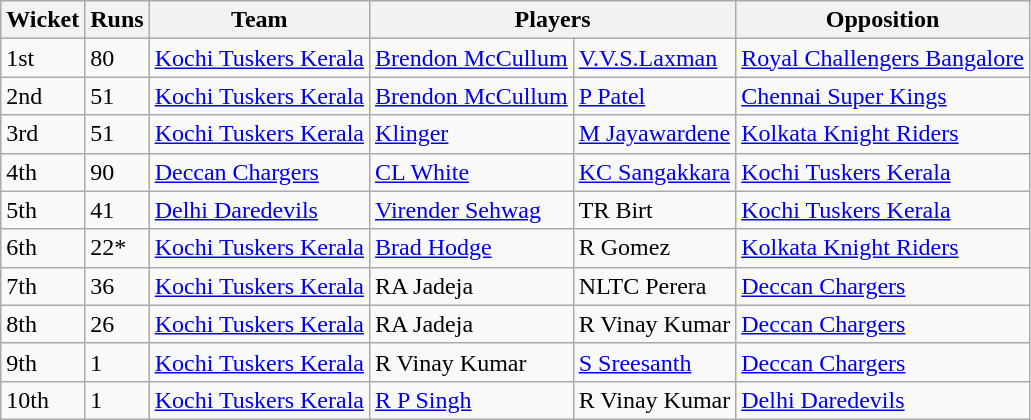<table class="wikitable">
<tr>
<th>Wicket</th>
<th>Runs</th>
<th>Team</th>
<th colspan="2">Players</th>
<th>Opposition</th>
</tr>
<tr>
<td>1st</td>
<td>80</td>
<td><a href='#'>Kochi Tuskers Kerala</a></td>
<td><a href='#'>Brendon McCullum</a></td>
<td><a href='#'>V.V.S.Laxman</a></td>
<td><a href='#'>Royal Challengers Bangalore</a></td>
</tr>
<tr>
<td>2nd</td>
<td>51</td>
<td><a href='#'>Kochi Tuskers Kerala</a></td>
<td><a href='#'>Brendon McCullum</a></td>
<td><a href='#'>P Patel</a></td>
<td><a href='#'>Chennai Super Kings</a></td>
</tr>
<tr>
<td>3rd</td>
<td>51</td>
<td><a href='#'>Kochi Tuskers Kerala</a></td>
<td><a href='#'>Klinger</a></td>
<td><a href='#'>M Jayawardene</a></td>
<td><a href='#'>Kolkata Knight Riders</a></td>
</tr>
<tr>
<td>4th</td>
<td>90</td>
<td><a href='#'>Deccan Chargers</a></td>
<td><a href='#'>CL White</a></td>
<td><a href='#'>KC Sangakkara</a></td>
<td><a href='#'>Kochi Tuskers Kerala</a></td>
</tr>
<tr>
<td>5th</td>
<td>41</td>
<td><a href='#'>Delhi Daredevils</a></td>
<td><a href='#'>Virender Sehwag</a></td>
<td>TR Birt</td>
<td><a href='#'>Kochi Tuskers Kerala</a></td>
</tr>
<tr>
<td>6th</td>
<td>22*</td>
<td><a href='#'>Kochi Tuskers Kerala</a></td>
<td><a href='#'>Brad Hodge</a></td>
<td>R Gomez</td>
<td><a href='#'>Kolkata Knight Riders</a></td>
</tr>
<tr>
<td>7th</td>
<td>36</td>
<td><a href='#'>Kochi Tuskers Kerala</a></td>
<td>RA Jadeja</td>
<td>NLTC Perera</td>
<td><a href='#'>Deccan Chargers</a></td>
</tr>
<tr>
<td>8th</td>
<td>26</td>
<td><a href='#'>Kochi Tuskers Kerala</a></td>
<td>RA Jadeja</td>
<td>R Vinay Kumar</td>
<td><a href='#'>Deccan Chargers</a></td>
</tr>
<tr>
<td>9th</td>
<td>1</td>
<td><a href='#'>Kochi Tuskers Kerala</a></td>
<td>R Vinay Kumar</td>
<td><a href='#'>S Sreesanth</a></td>
<td><a href='#'>Deccan Chargers</a></td>
</tr>
<tr>
<td>10th</td>
<td>1</td>
<td><a href='#'>Kochi Tuskers Kerala</a></td>
<td><a href='#'>R P Singh</a></td>
<td>R Vinay Kumar</td>
<td><a href='#'>Delhi Daredevils</a></td>
</tr>
</table>
